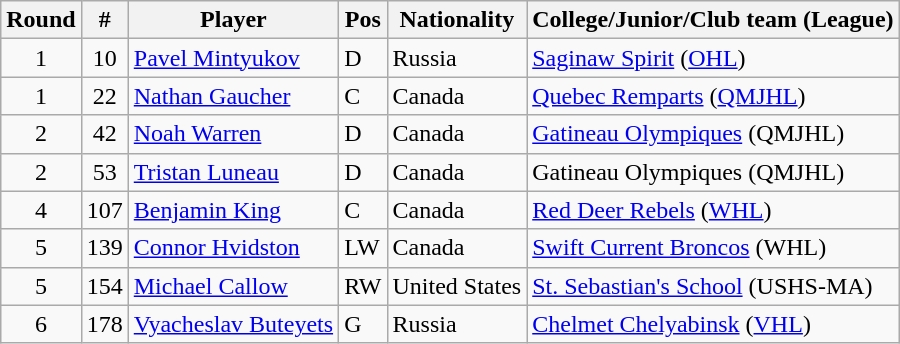<table class="wikitable">
<tr>
<th>Round</th>
<th>#</th>
<th>Player</th>
<th>Pos</th>
<th>Nationality</th>
<th>College/Junior/Club team (League)</th>
</tr>
<tr>
<td style="text-align:center;">1</td>
<td style="text-align:center;">10</td>
<td><a href='#'>Pavel Mintyukov</a></td>
<td>D</td>
<td> Russia</td>
<td><a href='#'>Saginaw Spirit</a> (<a href='#'>OHL</a>)</td>
</tr>
<tr>
<td style="text-align:center;">1</td>
<td style="text-align:center;">22</td>
<td><a href='#'>Nathan Gaucher</a></td>
<td>C</td>
<td> Canada</td>
<td><a href='#'>Quebec Remparts</a> (<a href='#'>QMJHL</a>)</td>
</tr>
<tr>
<td style="text-align:center;">2</td>
<td style="text-align:center;">42</td>
<td><a href='#'>Noah Warren</a></td>
<td>D</td>
<td> Canada</td>
<td><a href='#'>Gatineau Olympiques</a> (QMJHL)</td>
</tr>
<tr>
<td style="text-align:center;">2</td>
<td style="text-align:center;">53</td>
<td><a href='#'>Tristan Luneau</a></td>
<td>D</td>
<td> Canada</td>
<td>Gatineau Olympiques (QMJHL)</td>
</tr>
<tr>
<td style="text-align:center;">4</td>
<td style="text-align:center;">107</td>
<td><a href='#'>Benjamin King</a></td>
<td>C</td>
<td> Canada</td>
<td><a href='#'>Red Deer Rebels</a> (<a href='#'>WHL</a>)</td>
</tr>
<tr>
<td style="text-align:center;">5</td>
<td style="text-align:center;">139</td>
<td><a href='#'>Connor Hvidston</a></td>
<td>LW</td>
<td> Canada</td>
<td><a href='#'>Swift Current Broncos</a> (WHL)</td>
</tr>
<tr>
<td style="text-align:center;">5</td>
<td style="text-align:center;">154</td>
<td><a href='#'>Michael Callow</a></td>
<td>RW</td>
<td> United States</td>
<td><a href='#'>St. Sebastian's School</a> (USHS-MA)</td>
</tr>
<tr>
<td style="text-align:center;">6</td>
<td style="text-align:center;">178</td>
<td><a href='#'>Vyacheslav Buteyets</a></td>
<td>G</td>
<td> Russia</td>
<td><a href='#'>Chelmet Chelyabinsk</a> (<a href='#'>VHL</a>)</td>
</tr>
</table>
